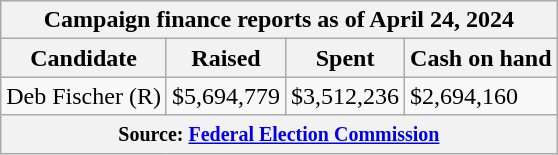<table class="wikitable sortable">
<tr>
<th colspan=4>Campaign finance reports as of April 24, 2024</th>
</tr>
<tr style="text-align:center;">
<th>Candidate</th>
<th>Raised</th>
<th>Spent</th>
<th>Cash on hand</th>
</tr>
<tr>
<td>Deb Fischer (R)</td>
<td>$5,694,779</td>
<td>$3,512,236</td>
<td>$2,694,160</td>
</tr>
<tr>
<th colspan="4"><small>Source: <a href='#'>Federal Election Commission</a></small></th>
</tr>
</table>
